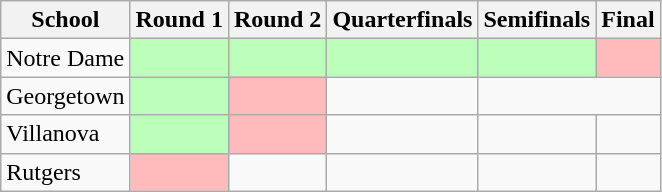<table class="wikitable">
<tr>
<th>School</th>
<th>Round 1</th>
<th>Round 2</th>
<th>Quarterfinals</th>
<th>Semifinals</th>
<th>Final</th>
</tr>
<tr>
<td>Notre Dame</td>
<td style="background:#bfb;"></td>
<td style="background:#bfb;"></td>
<td style="background:#bfb;"></td>
<td style="background:#bfb;"></td>
<td style="background:#fbb;"></td>
</tr>
<tr>
<td>Georgetown</td>
<td style="background:#bfb;"></td>
<td style="background:#fbb;"></td>
<td></td>
</tr>
<tr>
<td>Villanova</td>
<td style="background:#bfb;"></td>
<td style="background:#fbb;"></td>
<td></td>
<td></td>
<td></td>
</tr>
<tr>
<td>Rutgers</td>
<td style="background:#fbb;"></td>
<td></td>
<td></td>
<td></td>
<td></td>
</tr>
</table>
